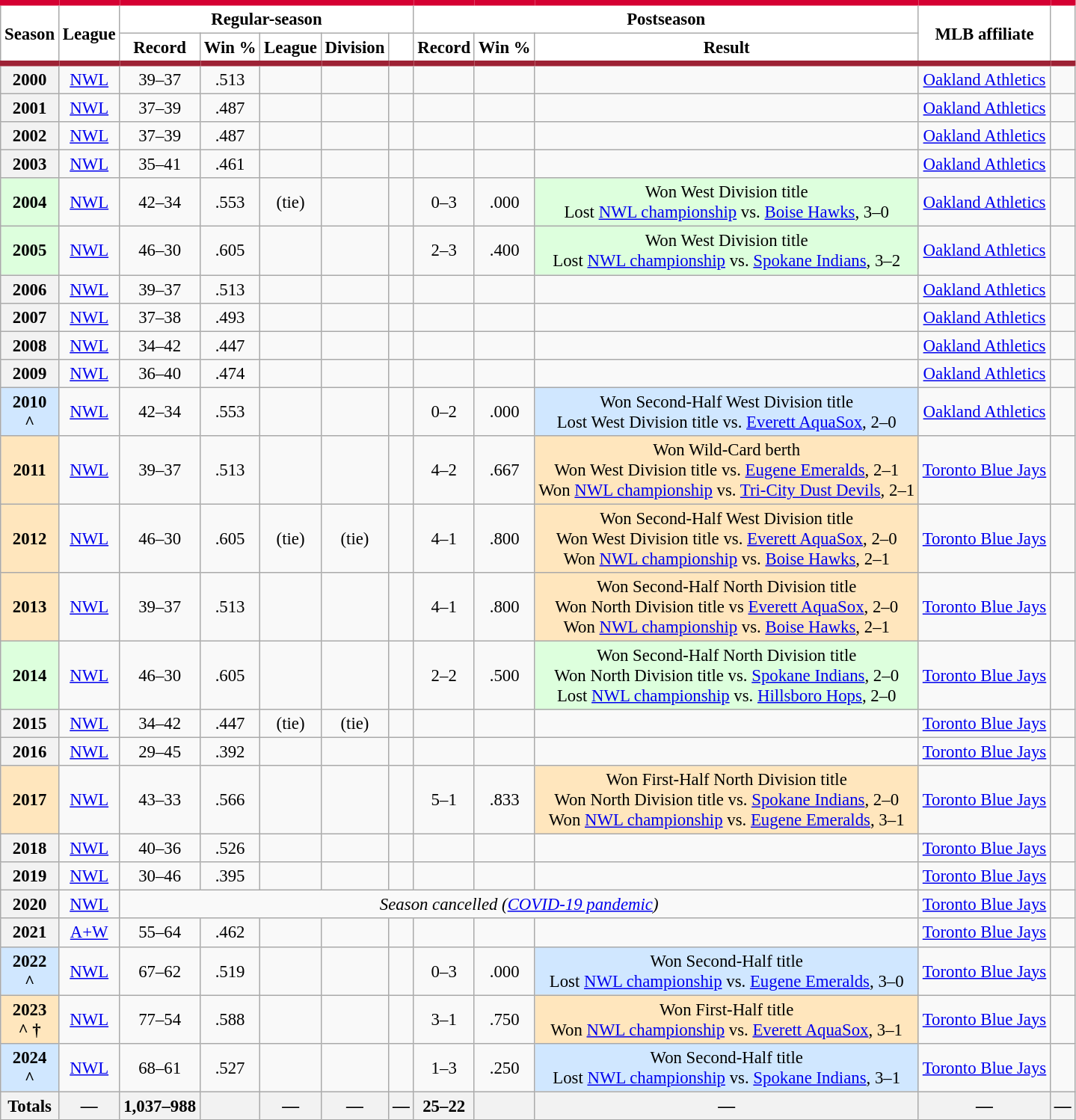<table class="wikitable sortable plainrowheaders" style="font-size: 95%; text-align:center;">
<tr>
<th rowspan="2" scope="col" style="background-color:#ffffff; border-top:#D50032 5px solid; border-bottom:#9D2235 5px solid; color:#000000">Season</th>
<th rowspan="2" scope="col" style="background-color:#ffffff; border-top:#D50032 5px solid; border-bottom:#9D2235 5px solid; color:#000000">League</th>
<th colspan="5" scope="col" style="background-color:#ffffff; border-top:#D50032 5px solid; color:#000000">Regular-season</th>
<th colspan="3" scope="col" style="background-color:#ffffff; border-top:#D50032 5px solid; color:#000000">Postseason</th>
<th rowspan="2" scope="col" style="background-color:#ffffff; border-top:#D50032 5px solid; border-bottom:#9D2235 5px solid; color:#000000">MLB affiliate</th>
<th rowspan="2" scope="col" class="unsortable" style="background-color:#ffffff; border-top:#D50032 5px solid; border-bottom:#9D2235 5px solid; color:#000000C"></th>
</tr>
<tr>
<th scope="col" style="background-color:#ffffff; border-bottom:#9D2235 5px solid; color:#000000">Record</th>
<th scope="col" style="background-color:#ffffff; border-bottom:#9D2235 5px solid; color:#000000">Win %</th>
<th scope="col" style="background-color:#ffffff; border-bottom:#9D2235 5px solid; color:#000000">League</th>
<th scope="col" style="background-color:#ffffff; border-bottom:#9D2235 5px solid; color:#000000">Division</th>
<th scope="col" style="background-color:#ffffff; border-bottom:#9D2235 5px solid; color:#000000"></th>
<th scope="col" style="background-color:#ffffff; border-bottom:#9D2235 5px solid; color:#000000">Record</th>
<th scope="col" style="background-color:#ffffff; border-bottom:#9D2235 5px solid; color:#000000">Win %</th>
<th rowspan="1" scope="col" class="unsortable" style="background-color:#ffffff; border-bottom:#9D2235 5px solid; color:#000000">Result</th>
</tr>
<tr>
<th scope="row" style="text-align:center">2000</th>
<td><a href='#'>NWL</a></td>
<td>39–37</td>
<td>.513</td>
<td></td>
<td></td>
<td></td>
<td></td>
<td></td>
<td></td>
<td><a href='#'>Oakland Athletics</a></td>
<td></td>
</tr>
<tr>
<th scope="row" style="text-align:center">2001</th>
<td><a href='#'>NWL</a></td>
<td>37–39</td>
<td>.487</td>
<td></td>
<td></td>
<td></td>
<td></td>
<td></td>
<td></td>
<td><a href='#'>Oakland Athletics</a></td>
<td></td>
</tr>
<tr>
<th scope="row" style="text-align:center">2002</th>
<td><a href='#'>NWL</a></td>
<td>37–39</td>
<td>.487</td>
<td></td>
<td></td>
<td></td>
<td></td>
<td></td>
<td></td>
<td><a href='#'>Oakland Athletics</a></td>
<td></td>
</tr>
<tr>
<th scope="row" style="text-align:center">2003</th>
<td><a href='#'>NWL</a></td>
<td>35–41</td>
<td>.461</td>
<td></td>
<td></td>
<td></td>
<td></td>
<td></td>
<td></td>
<td><a href='#'>Oakland Athletics</a></td>
<td></td>
</tr>
<tr>
<th scope="row" style="text-align:center; background:#DDFFDD">2004<br></th>
<td><a href='#'>NWL</a></td>
<td>42–34</td>
<td>.553</td>
<td> (tie)</td>
<td></td>
<td></td>
<td>0–3</td>
<td>.000</td>
<td bgcolor="#DDFFDD">Won West Division title<br>Lost <a href='#'>NWL championship</a> vs. <a href='#'>Boise Hawks</a>, 3–0</td>
<td><a href='#'>Oakland Athletics</a></td>
<td></td>
</tr>
<tr>
<th scope="row" style="text-align:center; background:#DDFFDD">2005<br></th>
<td><a href='#'>NWL</a></td>
<td>46–30</td>
<td>.605</td>
<td></td>
<td></td>
<td></td>
<td>2–3</td>
<td>.400</td>
<td bgcolor="#DDFFDD">Won West Division title<br>Lost <a href='#'>NWL championship</a> vs. <a href='#'>Spokane Indians</a>, 3–2</td>
<td><a href='#'>Oakland Athletics</a></td>
<td></td>
</tr>
<tr>
<th scope="row" style="text-align:center">2006</th>
<td><a href='#'>NWL</a></td>
<td>39–37</td>
<td>.513</td>
<td></td>
<td></td>
<td></td>
<td></td>
<td></td>
<td></td>
<td><a href='#'>Oakland Athletics</a></td>
<td></td>
</tr>
<tr>
<th scope="row" style="text-align:center">2007</th>
<td><a href='#'>NWL</a></td>
<td>37–38</td>
<td>.493</td>
<td></td>
<td></td>
<td></td>
<td></td>
<td></td>
<td></td>
<td><a href='#'>Oakland Athletics</a></td>
<td></td>
</tr>
<tr>
<th scope="row" style="text-align:center">2008</th>
<td><a href='#'>NWL</a></td>
<td>34–42</td>
<td>.447</td>
<td></td>
<td></td>
<td></td>
<td></td>
<td></td>
<td></td>
<td><a href='#'>Oakland Athletics</a></td>
<td></td>
</tr>
<tr>
<th scope="row" style="text-align:center">2009</th>
<td><a href='#'>NWL</a></td>
<td>36–40</td>
<td>.474</td>
<td></td>
<td></td>
<td></td>
<td></td>
<td></td>
<td></td>
<td><a href='#'>Oakland Athletics</a></td>
<td></td>
</tr>
<tr>
<th scope="row" style="text-align:center; background:#D0E7FF">2010<br>^</th>
<td><a href='#'>NWL</a></td>
<td>42–34</td>
<td>.553</td>
<td></td>
<td></td>
<td></td>
<td>0–2</td>
<td>.000</td>
<td bgcolor="#D0E7FF">Won Second-Half West Division title<br>Lost West Division title vs. <a href='#'>Everett AquaSox</a>, 2–0</td>
<td><a href='#'>Oakland Athletics</a></td>
<td></td>
</tr>
<tr>
<th scope="row" style="text-align:center; background:#FFE6BD">2011<br> </th>
<td><a href='#'>NWL</a></td>
<td>39–37</td>
<td>.513</td>
<td></td>
<td></td>
<td></td>
<td>4–2</td>
<td>.667</td>
<td bgcolor="#FFE6BD">Won Wild-Card berth<br>Won West Division title vs. <a href='#'>Eugene Emeralds</a>, 2–1<br>Won <a href='#'>NWL championship</a> vs. <a href='#'>Tri-City Dust Devils</a>, 2–1</td>
<td><a href='#'>Toronto Blue Jays</a></td>
<td></td>
</tr>
<tr>
<th scope="row" style="text-align:center; background:#FFE6BD">2012<br> </th>
<td><a href='#'>NWL</a></td>
<td>46–30</td>
<td>.605</td>
<td> (tie)</td>
<td> (tie)</td>
<td></td>
<td>4–1</td>
<td>.800</td>
<td bgcolor="#FFE6BD">Won Second-Half West Division title<br>Won West Division title vs. <a href='#'>Everett AquaSox</a>, 2–0<br>Won <a href='#'>NWL championship</a> vs. <a href='#'>Boise Hawks</a>, 2–1</td>
<td><a href='#'>Toronto Blue Jays</a></td>
<td></td>
</tr>
<tr>
<th scope="row" style="text-align:center; background:#FFE6BD">2013<br> </th>
<td><a href='#'>NWL</a></td>
<td>39–37</td>
<td>.513</td>
<td></td>
<td></td>
<td></td>
<td>4–1</td>
<td>.800</td>
<td bgcolor="#FFE6BD">Won Second-Half North Division title<br>Won North Division title vs <a href='#'>Everett AquaSox</a>, 2–0<br>Won <a href='#'>NWL championship</a> vs. <a href='#'>Boise Hawks</a>, 2–1</td>
<td><a href='#'>Toronto Blue Jays</a></td>
<td></td>
</tr>
<tr>
<th scope="row" style="text-align:center; background:#DDFFDD">2014<br></th>
<td><a href='#'>NWL</a></td>
<td>46–30</td>
<td>.605</td>
<td></td>
<td></td>
<td></td>
<td>2–2</td>
<td>.500</td>
<td bgcolor="#DDFFDD">Won Second-Half North Division title<br>Won North Division title vs. <a href='#'>Spokane Indians</a>, 2–0<br>Lost <a href='#'>NWL championship</a> vs. <a href='#'>Hillsboro Hops</a>, 2–0</td>
<td><a href='#'>Toronto Blue Jays</a></td>
<td></td>
</tr>
<tr>
<th scope="row" style="text-align:center">2015</th>
<td><a href='#'>NWL</a></td>
<td>34–42</td>
<td>.447</td>
<td> (tie)</td>
<td> (tie)</td>
<td></td>
<td></td>
<td></td>
<td></td>
<td><a href='#'>Toronto Blue Jays</a></td>
<td></td>
</tr>
<tr>
<th scope="row" style="text-align:center">2016</th>
<td><a href='#'>NWL</a></td>
<td>29–45</td>
<td>.392</td>
<td></td>
<td></td>
<td></td>
<td></td>
<td></td>
<td></td>
<td><a href='#'>Toronto Blue Jays</a></td>
<td></td>
</tr>
<tr>
<th scope="row" style="text-align:center; background:#FFE6BD">2017<br> </th>
<td><a href='#'>NWL</a></td>
<td>43–33</td>
<td>.566</td>
<td></td>
<td></td>
<td></td>
<td>5–1</td>
<td>.833</td>
<td bgcolor="#FFE6BD">Won First-Half North Division title<br>Won North Division title vs. <a href='#'>Spokane Indians</a>, 2–0<br>Won <a href='#'>NWL championship</a> vs. <a href='#'>Eugene Emeralds</a>, 3–1</td>
<td><a href='#'>Toronto Blue Jays</a></td>
<td></td>
</tr>
<tr>
<th scope="row" style="text-align:center">2018</th>
<td><a href='#'>NWL</a></td>
<td>40–36</td>
<td>.526</td>
<td></td>
<td></td>
<td></td>
<td></td>
<td></td>
<td></td>
<td><a href='#'>Toronto Blue Jays</a></td>
<td></td>
</tr>
<tr>
<th scope="row" style="text-align:center">2019</th>
<td><a href='#'>NWL</a></td>
<td>30–46</td>
<td>.395</td>
<td></td>
<td></td>
<td></td>
<td></td>
<td></td>
<td></td>
<td><a href='#'>Toronto Blue Jays</a></td>
<td></td>
</tr>
<tr>
<th scope="row" style="text-align:center">2020</th>
<td><a href='#'>NWL</a></td>
<td colspan="8"><em>Season cancelled (<a href='#'>COVID-19 pandemic</a>)</em></td>
<td><a href='#'>Toronto Blue Jays</a></td>
<td></td>
</tr>
<tr>
<th scope="row" style="text-align:center">2021</th>
<td><a href='#'>A+W</a></td>
<td>55–64</td>
<td>.462</td>
<td></td>
<td></td>
<td></td>
<td></td>
<td></td>
<td></td>
<td><a href='#'>Toronto Blue Jays</a></td>
<td></td>
</tr>
<tr>
<th scope="row" style="text-align:center; background:#D0E7FF">2022<br>^</th>
<td><a href='#'>NWL</a></td>
<td>67–62</td>
<td>.519</td>
<td></td>
<td></td>
<td></td>
<td>0–3</td>
<td>.000</td>
<td bgcolor=#D0E7FF>Won Second-Half title<br>Lost <a href='#'>NWL championship</a> vs. <a href='#'>Eugene Emeralds</a>, 3–0</td>
<td><a href='#'>Toronto Blue Jays</a></td>
<td></td>
</tr>
<tr>
<th scope="row" style="text-align:center; background:#FFE6BD">2023<br>^ †</th>
<td><a href='#'>NWL</a></td>
<td>77–54</td>
<td>.588</td>
<td></td>
<td></td>
<td></td>
<td>3–1</td>
<td>.750</td>
<td bgcolor=FFE6BD>Won First-Half title<br>Won <a href='#'>NWL championship</a> vs. <a href='#'>Everett AquaSox</a>, 3–1</td>
<td><a href='#'>Toronto Blue Jays</a></td>
<td></td>
</tr>
<tr>
<th scope="row" style="text-align:center; background:#D0E7FF">2024<br>^</th>
<td><a href='#'>NWL</a></td>
<td>68–61</td>
<td>.527</td>
<td></td>
<td></td>
<td></td>
<td>1–3</td>
<td>.250</td>
<td bgcolor=D0E7FF>Won Second-Half title<br>Lost <a href='#'>NWL championship</a> vs. <a href='#'>Spokane Indians</a>, 3–1</td>
<td><a href='#'>Toronto Blue Jays</a></td>
<td></td>
</tr>
<tr class="sortbottom">
<th scope="row" style="text-align:center"><strong>Totals</strong></th>
<th>—</th>
<th>1,037–988</th>
<th></th>
<th>—</th>
<th>—</th>
<th>—</th>
<th>25–22</th>
<th></th>
<th>—</th>
<th>—</th>
<th>—</th>
</tr>
</table>
